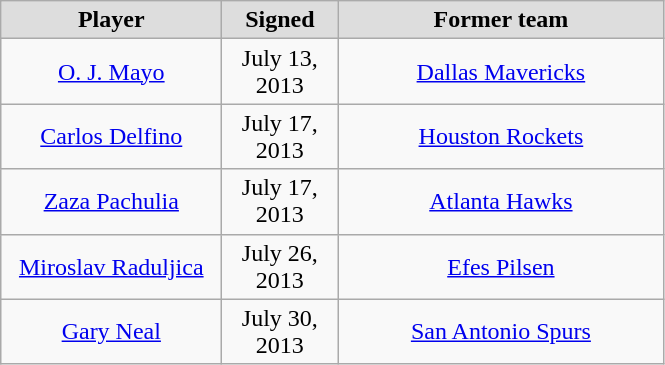<table class="wikitable" style="text-align: center">
<tr style="text-align:center; background:#ddd;">
<td style="width:140px"><strong>Player</strong></td>
<td style="width:70px"><strong>Signed</strong></td>
<td style="width:210px"><strong>Former team</strong></td>
</tr>
<tr>
<td><a href='#'>O. J. Mayo</a></td>
<td>July 13, 2013</td>
<td><a href='#'>Dallas Mavericks</a></td>
</tr>
<tr>
<td><a href='#'>Carlos Delfino</a></td>
<td>July 17, 2013</td>
<td><a href='#'>Houston Rockets</a></td>
</tr>
<tr>
<td><a href='#'>Zaza Pachulia</a></td>
<td>July 17, 2013</td>
<td><a href='#'>Atlanta Hawks</a></td>
</tr>
<tr>
<td><a href='#'>Miroslav Raduljica</a></td>
<td>July 26, 2013</td>
<td> <a href='#'>Efes Pilsen</a></td>
</tr>
<tr>
<td><a href='#'>Gary Neal</a></td>
<td>July 30, 2013</td>
<td><a href='#'>San Antonio Spurs</a></td>
</tr>
</table>
